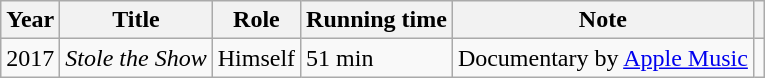<table class ="wikitable sortable">
<tr>
<th>Year</th>
<th>Title</th>
<th>Role</th>
<th>Running time</th>
<th>Note</th>
<th scope="col" class="unsortable"></th>
</tr>
<tr>
<td>2017</td>
<td><em>Stole the Show</em></td>
<td>Himself</td>
<td>51 min </td>
<td>Documentary by <a href='#'>Apple Music</a></td>
<td style="text-align:center;"></td>
</tr>
</table>
